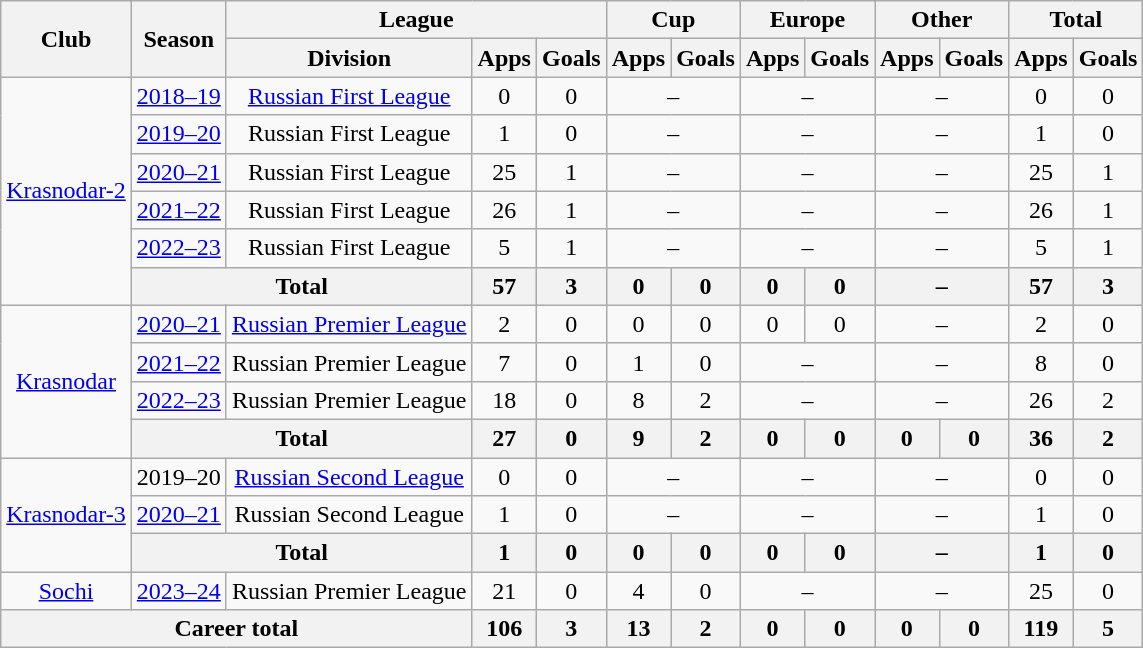<table class="wikitable" style="text-align: center;">
<tr>
<th rowspan=2>Club</th>
<th rowspan=2>Season</th>
<th colspan=3>League</th>
<th colspan=2>Cup</th>
<th colspan=2>Europe</th>
<th colspan=2>Other</th>
<th colspan=2>Total</th>
</tr>
<tr>
<th>Division</th>
<th>Apps</th>
<th>Goals</th>
<th>Apps</th>
<th>Goals</th>
<th>Apps</th>
<th>Goals</th>
<th>Apps</th>
<th>Goals</th>
<th>Apps</th>
<th>Goals</th>
</tr>
<tr>
<td rowspan="6"><a href='#'>Krasnodar-2</a></td>
<td><a href='#'>2018–19</a></td>
<td><a href='#'>Russian First League</a></td>
<td>0</td>
<td>0</td>
<td colspan=2>–</td>
<td colspan=2>–</td>
<td colspan=2>–</td>
<td>0</td>
<td>0</td>
</tr>
<tr>
<td><a href='#'>2019–20</a></td>
<td>Russian First League</td>
<td>1</td>
<td>0</td>
<td colspan=2>–</td>
<td colspan=2>–</td>
<td colspan=2>–</td>
<td>1</td>
<td>0</td>
</tr>
<tr>
<td><a href='#'>2020–21</a></td>
<td>Russian First League</td>
<td>25</td>
<td>1</td>
<td colspan=2>–</td>
<td colspan=2>–</td>
<td colspan=2>–</td>
<td>25</td>
<td>1</td>
</tr>
<tr>
<td><a href='#'>2021–22</a></td>
<td>Russian First League</td>
<td>26</td>
<td>1</td>
<td colspan=2>–</td>
<td colspan=2>–</td>
<td colspan=2>–</td>
<td>26</td>
<td>1</td>
</tr>
<tr>
<td><a href='#'>2022–23</a></td>
<td>Russian First League</td>
<td>5</td>
<td>1</td>
<td colspan=2>–</td>
<td colspan=2>–</td>
<td colspan=2>–</td>
<td>5</td>
<td>1</td>
</tr>
<tr>
<th colspan=2>Total</th>
<th>57</th>
<th>3</th>
<th>0</th>
<th>0</th>
<th>0</th>
<th>0</th>
<th colspan=2>–</th>
<th>57</th>
<th>3</th>
</tr>
<tr>
<td rowspan="4"><a href='#'>Krasnodar</a></td>
<td><a href='#'>2020–21</a></td>
<td><a href='#'>Russian Premier League</a></td>
<td>2</td>
<td>0</td>
<td>0</td>
<td>0</td>
<td>0</td>
<td>0</td>
<td colspan=2>–</td>
<td>2</td>
<td>0</td>
</tr>
<tr>
<td><a href='#'>2021–22</a></td>
<td>Russian Premier League</td>
<td>7</td>
<td>0</td>
<td>1</td>
<td>0</td>
<td colspan=2>–</td>
<td colspan=2>–</td>
<td>8</td>
<td>0</td>
</tr>
<tr>
<td><a href='#'>2022–23</a></td>
<td>Russian Premier League</td>
<td>18</td>
<td>0</td>
<td>8</td>
<td>2</td>
<td colspan=2>–</td>
<td colspan=2>–</td>
<td>26</td>
<td>2</td>
</tr>
<tr>
<th colspan=2>Total</th>
<th>27</th>
<th>0</th>
<th>9</th>
<th>2</th>
<th>0</th>
<th>0</th>
<th>0</th>
<th>0</th>
<th>36</th>
<th>2</th>
</tr>
<tr>
<td rowspan="3"><a href='#'>Krasnodar-3</a></td>
<td>2019–20</td>
<td><a href='#'>Russian Second League</a></td>
<td>0</td>
<td>0</td>
<td colspan=2>–</td>
<td colspan=2>–</td>
<td colspan=2>–</td>
<td>0</td>
<td>0</td>
</tr>
<tr>
<td><a href='#'>2020–21</a></td>
<td>Russian Second League</td>
<td>1</td>
<td>0</td>
<td colspan=2>–</td>
<td colspan=2>–</td>
<td colspan=2>–</td>
<td>1</td>
<td>0</td>
</tr>
<tr>
<th colspan=2>Total</th>
<th>1</th>
<th>0</th>
<th>0</th>
<th>0</th>
<th>0</th>
<th>0</th>
<th colspan=2>–</th>
<th>1</th>
<th>0</th>
</tr>
<tr>
<td><a href='#'>Sochi</a></td>
<td><a href='#'>2023–24</a></td>
<td>Russian Premier League</td>
<td>21</td>
<td>0</td>
<td>4</td>
<td>0</td>
<td colspan=2>–</td>
<td colspan=2>–</td>
<td>25</td>
<td>0</td>
</tr>
<tr>
<th colspan=3>Career total</th>
<th>106</th>
<th>3</th>
<th>13</th>
<th>2</th>
<th>0</th>
<th>0</th>
<th>0</th>
<th>0</th>
<th>119</th>
<th>5</th>
</tr>
</table>
